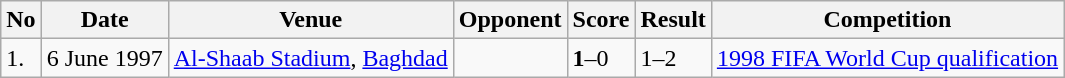<table class="wikitable" style="font-size:100%;">
<tr>
<th>No</th>
<th>Date</th>
<th>Venue</th>
<th>Opponent</th>
<th>Score</th>
<th>Result</th>
<th>Competition</th>
</tr>
<tr>
<td>1.</td>
<td>6 June 1997</td>
<td><a href='#'>Al-Shaab Stadium</a>, <a href='#'>Baghdad</a></td>
<td></td>
<td><strong>1</strong>–0</td>
<td>1–2</td>
<td><a href='#'>1998 FIFA World Cup qualification</a></td>
</tr>
</table>
